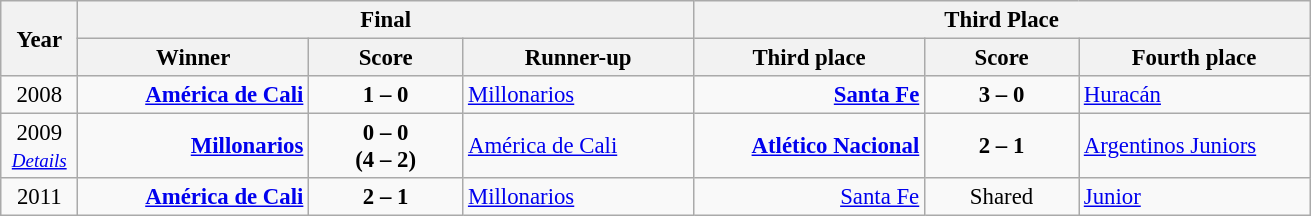<table class="wikitable" style="text-align: center; font-size:95%;">
<tr>
<th rowspan=2 width=5%>Year</th>
<th colspan=3>Final</th>
<th colspan=3>Third Place</th>
</tr>
<tr>
<th width=15%>Winner</th>
<th width=10%>Score</th>
<th width=15%>Runner-up</th>
<th width=15%>Third place</th>
<th width=10%>Score</th>
<th width=15%>Fourth place</th>
</tr>
<tr>
<td>2008</td>
<td align="right"> <strong><a href='#'>América de Cali</a></strong></td>
<td><strong>1 – 0</strong></td>
<td align="left"> <a href='#'>Millonarios</a></td>
<td align="right"> <strong><a href='#'>Santa Fe</a></strong></td>
<td><strong>3 – 0</strong></td>
<td align="left"> <a href='#'>Huracán</a></td>
</tr>
<tr>
<td>2009<br><small><em><a href='#'>Details</a></em></small></td>
<td align="right"> <strong><a href='#'>Millonarios</a></strong></td>
<td><strong>0 – 0</strong><br><strong>(4 – 2)</strong></td>
<td align="left"> <a href='#'>América de Cali</a></td>
<td align="right"> <strong><a href='#'>Atlético Nacional</a></strong></td>
<td><strong>2 – 1</strong></td>
<td align="left"> <a href='#'>Argentinos Juniors</a></td>
</tr>
<tr>
<td>2011</td>
<td align="right"> <strong><a href='#'>América de Cali</a></strong></td>
<td><strong>2 – 1</strong></td>
<td align="left"> <a href='#'>Millonarios</a></td>
<td align="right"> <a href='#'>Santa Fe</a></td>
<td>Shared</td>
<td align="left"> <a href='#'>Junior</a></td>
</tr>
</table>
